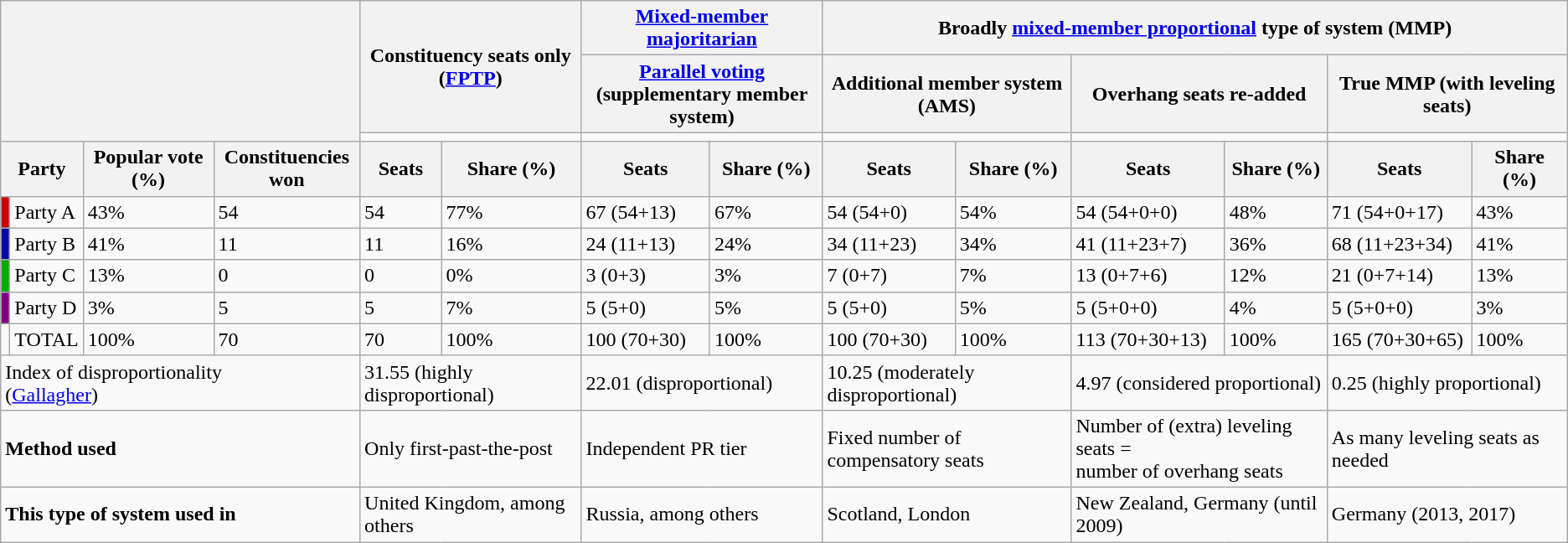<table class="wikitable">
<tr>
<th colspan="4" rowspan="3"></th>
<th colspan="2" rowspan="2">Constituency seats only<br>(<a href='#'>FPTP</a>)</th>
<th colspan="2"><a href='#'>Mixed-member majoritarian</a></th>
<th colspan="6">Broadly <a href='#'>mixed-member proportional</a> type of system (MMP)</th>
</tr>
<tr>
<th colspan="2"><a href='#'>Parallel voting</a><br>(supplementary member system)</th>
<th colspan="2">Additional member system (AMS)</th>
<th colspan="2">Overhang seats re-added</th>
<th colspan="2">True MMP (with leveling seats)</th>
</tr>
<tr>
<td colspan="2"></td>
<td colspan="2"></td>
<td colspan="2"></td>
<td colspan="2"></td>
<td colspan="2"></td>
</tr>
<tr>
<th colspan="2">Party</th>
<th>Popular vote (%)</th>
<th>Constitu­encies won</th>
<th>Seats</th>
<th>Share (%)</th>
<th>Seats</th>
<th>Share (%)</th>
<th>Seats</th>
<th>Share (%)</th>
<th>Seats</th>
<th>Share (%)</th>
<th>Seats</th>
<th>Share (%)</th>
</tr>
<tr>
<td style="background:#D10000"></td>
<td>Party A</td>
<td>43%</td>
<td>54</td>
<td>54</td>
<td>77%</td>
<td>67 (54+13)</td>
<td>67%</td>
<td>54 (54+0)</td>
<td>54%</td>
<td>54 (54+0+0)</td>
<td>48%</td>
<td>71 (54+0+17)</td>
<td>43%</td>
</tr>
<tr>
<td style="background:#0008A5"></td>
<td>Party B</td>
<td>41%</td>
<td>11</td>
<td>11</td>
<td>16%</td>
<td>24 (11+13)</td>
<td>24%</td>
<td>34 (11+23)</td>
<td>34%</td>
<td>41 (11+23+7)</td>
<td>36%</td>
<td>68 (11+23+34)</td>
<td>41%</td>
</tr>
<tr>
<td style="background:#03AA00"></td>
<td>Party C</td>
<td>13%</td>
<td>0</td>
<td>0</td>
<td>0%</td>
<td>3 (0+3)</td>
<td>3%</td>
<td>7 (0+7)</td>
<td>7%</td>
<td>13 (0+7+6)</td>
<td>12%</td>
<td>21 (0+7+14)</td>
<td>13%</td>
</tr>
<tr>
<td style="background:#820084"></td>
<td>Party D</td>
<td>3%</td>
<td>5</td>
<td>5</td>
<td>7%</td>
<td>5 (5+0)</td>
<td>5%</td>
<td>5 (5+0)</td>
<td>5%</td>
<td>5 (5+0+0)</td>
<td>4%</td>
<td>5 (5+0+0)</td>
<td>3%</td>
</tr>
<tr>
<td></td>
<td>TOTAL</td>
<td>100%</td>
<td>70</td>
<td>70</td>
<td>100%</td>
<td>100 (70+30)</td>
<td>100%</td>
<td>100 (70+30)</td>
<td>100%</td>
<td>113 (70+30+13)</td>
<td>100%</td>
<td>165 (70+30+65)</td>
<td>100%</td>
</tr>
<tr>
<td colspan="4">Index of disproportionality<br>(<a href='#'>Gallagher</a>)</td>
<td colspan="2">31.55 (highly disproportional)</td>
<td colspan="2">22.01 (disproportional)</td>
<td colspan="2">10.25 (moderately disproportional)</td>
<td colspan="2">4.97 (considered proportional)</td>
<td colspan="2">0.25 (highly proportional)</td>
</tr>
<tr>
<td colspan="4"><strong>Method used</strong></td>
<td colspan="2">Only first-past-the-post</td>
<td colspan="2">Independent PR tier</td>
<td colspan="2">Fixed number of compensatory seats</td>
<td colspan="2">Number of (extra) leveling seats =<br>number of overhang seats</td>
<td colspan="2">As many leveling seats as needed</td>
</tr>
<tr>
<td colspan="4"><strong>This type of system used in</strong></td>
<td colspan="2">United Kingdom, among others</td>
<td colspan="2">Russia, among others</td>
<td colspan="2">Scotland, London</td>
<td colspan="2">New Zealand, Germany (until 2009)</td>
<td colspan="2">Germany (2013, 2017)</td>
</tr>
</table>
